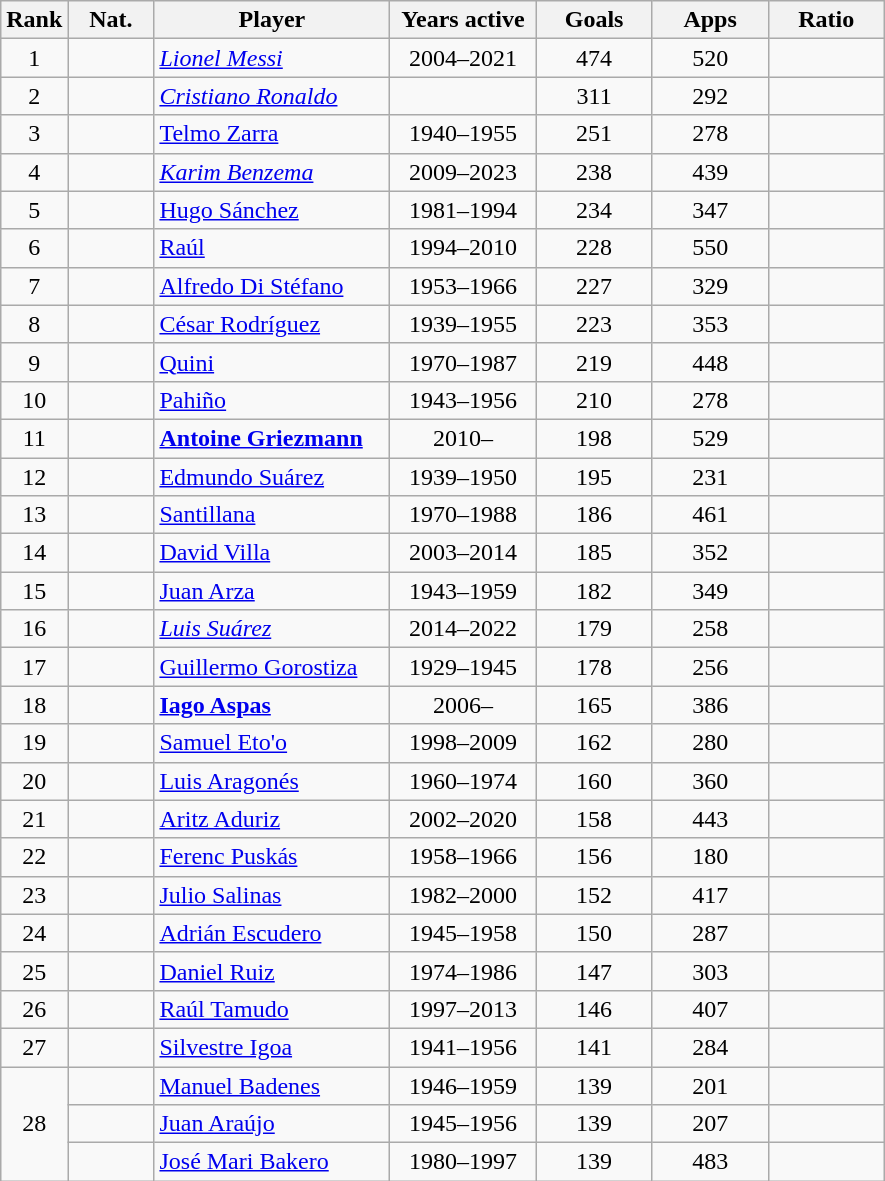<table class="wikitable sortable collapsible" style="text-align: center">
<tr>
<th>Rank</th>
<th width=50>Nat.</th>
<th width=150>Player</th>
<th width=90>Years active</th>
<th width=70>Goals</th>
<th width=70>Apps</th>
<th width=70>Ratio</th>
</tr>
<tr>
<td>1</td>
<td></td>
<td align=left><em><a href='#'>Lionel Messi</a></em></td>
<td>2004–2021</td>
<td>474</td>
<td>520</td>
<td></td>
</tr>
<tr>
<td>2</td>
<td></td>
<td align=left><em><a href='#'>Cristiano Ronaldo</a></em></td>
<td></td>
<td>311</td>
<td>292</td>
<td></td>
</tr>
<tr>
<td>3</td>
<td></td>
<td align=left><a href='#'>Telmo Zarra</a></td>
<td>1940–1955</td>
<td>251</td>
<td>278</td>
<td></td>
</tr>
<tr>
<td>4</td>
<td></td>
<td align=left><em><a href='#'>Karim Benzema</a></em></td>
<td>2009–2023</td>
<td>238</td>
<td>439</td>
<td></td>
</tr>
<tr>
<td>5</td>
<td></td>
<td align=left><a href='#'>Hugo Sánchez</a></td>
<td>1981–1994</td>
<td>234</td>
<td>347</td>
<td></td>
</tr>
<tr>
<td>6</td>
<td></td>
<td align=left><a href='#'>Raúl</a></td>
<td>1994–2010</td>
<td>228</td>
<td>550</td>
<td></td>
</tr>
<tr>
<td>7</td>
<td></td>
<td align=left><a href='#'>Alfredo Di Stéfano</a></td>
<td>1953–1966</td>
<td>227</td>
<td>329</td>
<td></td>
</tr>
<tr>
<td>8</td>
<td></td>
<td align=left><a href='#'>César Rodríguez</a></td>
<td>1939–1955</td>
<td>223</td>
<td>353</td>
<td></td>
</tr>
<tr>
<td>9</td>
<td></td>
<td align=left><a href='#'>Quini</a></td>
<td>1970–1987</td>
<td>219</td>
<td>448</td>
<td></td>
</tr>
<tr>
<td>10</td>
<td></td>
<td align=left><a href='#'>Pahiño</a></td>
<td>1943–1956</td>
<td>210</td>
<td>278</td>
<td></td>
</tr>
<tr>
<td>11</td>
<td></td>
<td align=left><strong><a href='#'>Antoine Griezmann</a></strong></td>
<td>2010–</td>
<td>198</td>
<td>529</td>
<td></td>
</tr>
<tr>
<td>12</td>
<td></td>
<td align=left><a href='#'>Edmundo Suárez</a></td>
<td>1939–1950</td>
<td>195</td>
<td>231</td>
<td></td>
</tr>
<tr>
<td>13</td>
<td></td>
<td align=left><a href='#'>Santillana</a></td>
<td>1970–1988</td>
<td>186</td>
<td>461</td>
<td></td>
</tr>
<tr>
<td>14</td>
<td></td>
<td align=left><a href='#'>David Villa</a></td>
<td>2003–2014</td>
<td>185</td>
<td>352</td>
<td></td>
</tr>
<tr>
<td>15</td>
<td></td>
<td align=left><a href='#'>Juan Arza</a></td>
<td>1943–1959</td>
<td>182</td>
<td>349</td>
<td></td>
</tr>
<tr>
<td>16</td>
<td></td>
<td align=left><em><a href='#'>Luis Suárez</a></em></td>
<td>2014–2022</td>
<td>179</td>
<td>258</td>
<td></td>
</tr>
<tr>
<td>17</td>
<td></td>
<td align=left><a href='#'>Guillermo Gorostiza</a></td>
<td>1929–1945</td>
<td>178</td>
<td>256</td>
<td></td>
</tr>
<tr>
<td>18</td>
<td></td>
<td align=left><strong><a href='#'>Iago Aspas</a></strong></td>
<td>2006–</td>
<td>165</td>
<td>386</td>
<td></td>
</tr>
<tr>
<td>19</td>
<td></td>
<td align=left><a href='#'>Samuel Eto'o</a></td>
<td>1998–2009</td>
<td>162</td>
<td>280</td>
<td></td>
</tr>
<tr>
<td>20</td>
<td></td>
<td align=left><a href='#'>Luis Aragonés</a></td>
<td>1960–1974</td>
<td>160</td>
<td>360</td>
<td></td>
</tr>
<tr>
<td>21</td>
<td></td>
<td align=left><a href='#'>Aritz Aduriz</a></td>
<td>2002–2020</td>
<td>158</td>
<td>443</td>
<td></td>
</tr>
<tr>
<td>22</td>
<td></td>
<td align=left><a href='#'>Ferenc Puskás</a></td>
<td>1958–1966</td>
<td>156</td>
<td>180</td>
<td></td>
</tr>
<tr>
<td>23</td>
<td></td>
<td align=left><a href='#'>Julio Salinas</a></td>
<td>1982–2000</td>
<td>152</td>
<td>417</td>
<td></td>
</tr>
<tr>
<td>24</td>
<td></td>
<td align=left><a href='#'>Adrián Escudero</a></td>
<td>1945–1958</td>
<td>150</td>
<td>287</td>
<td></td>
</tr>
<tr>
<td>25</td>
<td></td>
<td align=left><a href='#'>Daniel Ruiz</a></td>
<td>1974–1986</td>
<td>147</td>
<td>303</td>
<td></td>
</tr>
<tr>
<td>26</td>
<td></td>
<td align=left><a href='#'>Raúl Tamudo</a></td>
<td>1997–2013</td>
<td>146</td>
<td>407</td>
<td></td>
</tr>
<tr>
<td>27</td>
<td></td>
<td align=left><a href='#'>Silvestre Igoa</a></td>
<td>1941–1956</td>
<td>141</td>
<td>284</td>
<td></td>
</tr>
<tr>
<td rowspan="3">28</td>
<td></td>
<td align=left><a href='#'>Manuel Badenes</a></td>
<td>1946–1959</td>
<td>139</td>
<td>201</td>
<td></td>
</tr>
<tr>
<td></td>
<td align=left><a href='#'>Juan Araújo</a></td>
<td>1945–1956</td>
<td>139</td>
<td>207</td>
<td></td>
</tr>
<tr>
<td></td>
<td align=left><a href='#'>José Mari Bakero</a></td>
<td>1980–1997</td>
<td>139</td>
<td>483</td>
<td></td>
</tr>
</table>
